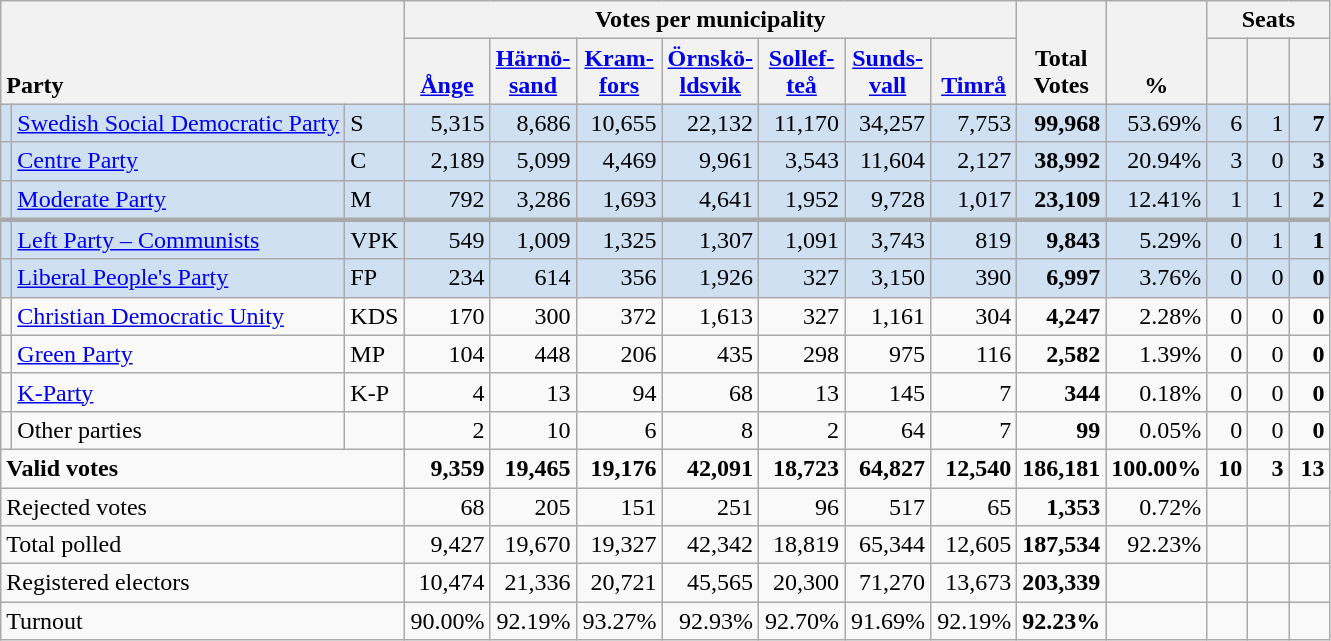<table class="wikitable" border="1" style="text-align:right;">
<tr>
<th style="text-align:left;" valign=bottom rowspan=2 colspan=3>Party</th>
<th colspan=7>Votes per municipality</th>
<th align=center valign=bottom rowspan=2 width="50">Total Votes</th>
<th align=center valign=bottom rowspan=2 width="50">%</th>
<th colspan=3>Seats</th>
</tr>
<tr>
<th align=center valign=bottom width="50"><a href='#'>Ånge</a></th>
<th align=center valign=bottom width="50"><a href='#'>Härnö- sand</a></th>
<th align=center valign=bottom width="50"><a href='#'>Kram- fors</a></th>
<th align=center valign=bottom width="50"><a href='#'>Örnskö- ldsvik</a></th>
<th align=center valign=bottom width="50"><a href='#'>Sollef- teå</a></th>
<th align=center valign=bottom width="50"><a href='#'>Sunds- vall</a></th>
<th align=center valign=bottom width="50"><a href='#'>Timrå</a></th>
<th align=center valign=bottom width="20"><small></small></th>
<th align=center valign=bottom width="20"><small><a href='#'></a></small></th>
<th align=center valign=bottom width="20"><small></small></th>
</tr>
<tr style="background:#CEE0F2;">
<td></td>
<td align=left style="white-space: nowrap;"><a href='#'>Swedish Social Democratic Party</a></td>
<td align=left>S</td>
<td>5,315</td>
<td>8,686</td>
<td>10,655</td>
<td>22,132</td>
<td>11,170</td>
<td>34,257</td>
<td>7,753</td>
<td><strong>99,968</strong></td>
<td>53.69%</td>
<td>6</td>
<td>1</td>
<td><strong>7</strong></td>
</tr>
<tr style="background:#CEE0F2;">
<td></td>
<td align=left><a href='#'>Centre Party</a></td>
<td align=left>C</td>
<td>2,189</td>
<td>5,099</td>
<td>4,469</td>
<td>9,961</td>
<td>3,543</td>
<td>11,604</td>
<td>2,127</td>
<td><strong>38,992</strong></td>
<td>20.94%</td>
<td>3</td>
<td>0</td>
<td><strong>3</strong></td>
</tr>
<tr style="background:#CEE0F2;">
<td></td>
<td align=left><a href='#'>Moderate Party</a></td>
<td align=left>M</td>
<td>792</td>
<td>3,286</td>
<td>1,693</td>
<td>4,641</td>
<td>1,952</td>
<td>9,728</td>
<td>1,017</td>
<td><strong>23,109</strong></td>
<td>12.41%</td>
<td>1</td>
<td>1</td>
<td><strong>2</strong></td>
</tr>
<tr style="background:#CEE0F2; border-top:3px solid darkgray;">
<td></td>
<td align=left><a href='#'>Left Party – Communists</a></td>
<td align=left>VPK</td>
<td>549</td>
<td>1,009</td>
<td>1,325</td>
<td>1,307</td>
<td>1,091</td>
<td>3,743</td>
<td>819</td>
<td><strong>9,843</strong></td>
<td>5.29%</td>
<td>0</td>
<td>1</td>
<td><strong>1</strong></td>
</tr>
<tr style="background:#CEE0F2;">
<td></td>
<td align=left><a href='#'>Liberal People's Party</a></td>
<td align=left>FP</td>
<td>234</td>
<td>614</td>
<td>356</td>
<td>1,926</td>
<td>327</td>
<td>3,150</td>
<td>390</td>
<td><strong>6,997</strong></td>
<td>3.76%</td>
<td>0</td>
<td>0</td>
<td><strong>0</strong></td>
</tr>
<tr>
<td></td>
<td align=left><a href='#'>Christian Democratic Unity</a></td>
<td align=left>KDS</td>
<td>170</td>
<td>300</td>
<td>372</td>
<td>1,613</td>
<td>327</td>
<td>1,161</td>
<td>304</td>
<td><strong>4,247</strong></td>
<td>2.28%</td>
<td>0</td>
<td>0</td>
<td><strong>0</strong></td>
</tr>
<tr>
<td></td>
<td align=left><a href='#'>Green Party</a></td>
<td align=left>MP</td>
<td>104</td>
<td>448</td>
<td>206</td>
<td>435</td>
<td>298</td>
<td>975</td>
<td>116</td>
<td><strong>2,582</strong></td>
<td>1.39%</td>
<td>0</td>
<td>0</td>
<td><strong>0</strong></td>
</tr>
<tr>
<td></td>
<td align=left><a href='#'>K-Party</a></td>
<td align=left>K-P</td>
<td>4</td>
<td>13</td>
<td>94</td>
<td>68</td>
<td>13</td>
<td>145</td>
<td>7</td>
<td><strong>344</strong></td>
<td>0.18%</td>
<td>0</td>
<td>0</td>
<td><strong>0</strong></td>
</tr>
<tr>
<td></td>
<td align=left>Other parties</td>
<td></td>
<td>2</td>
<td>10</td>
<td>6</td>
<td>8</td>
<td>2</td>
<td>64</td>
<td>7</td>
<td><strong>99</strong></td>
<td>0.05%</td>
<td>0</td>
<td>0</td>
<td><strong>0</strong></td>
</tr>
<tr style="font-weight:bold">
<td align=left colspan=3>Valid votes</td>
<td>9,359</td>
<td>19,465</td>
<td>19,176</td>
<td>42,091</td>
<td>18,723</td>
<td>64,827</td>
<td>12,540</td>
<td>186,181</td>
<td>100.00%</td>
<td>10</td>
<td>3</td>
<td>13</td>
</tr>
<tr>
<td align=left colspan=3>Rejected votes</td>
<td>68</td>
<td>205</td>
<td>151</td>
<td>251</td>
<td>96</td>
<td>517</td>
<td>65</td>
<td><strong>1,353</strong></td>
<td>0.72%</td>
<td></td>
<td></td>
<td></td>
</tr>
<tr>
<td align=left colspan=3>Total polled</td>
<td>9,427</td>
<td>19,670</td>
<td>19,327</td>
<td>42,342</td>
<td>18,819</td>
<td>65,344</td>
<td>12,605</td>
<td><strong>187,534</strong></td>
<td>92.23%</td>
<td></td>
<td></td>
<td></td>
</tr>
<tr>
<td align=left colspan=3>Registered electors</td>
<td>10,474</td>
<td>21,336</td>
<td>20,721</td>
<td>45,565</td>
<td>20,300</td>
<td>71,270</td>
<td>13,673</td>
<td><strong>203,339</strong></td>
<td></td>
<td></td>
<td></td>
<td></td>
</tr>
<tr>
<td align=left colspan=3>Turnout</td>
<td>90.00%</td>
<td>92.19%</td>
<td>93.27%</td>
<td>92.93%</td>
<td>92.70%</td>
<td>91.69%</td>
<td>92.19%</td>
<td><strong>92.23%</strong></td>
<td></td>
<td></td>
<td></td>
<td></td>
</tr>
</table>
